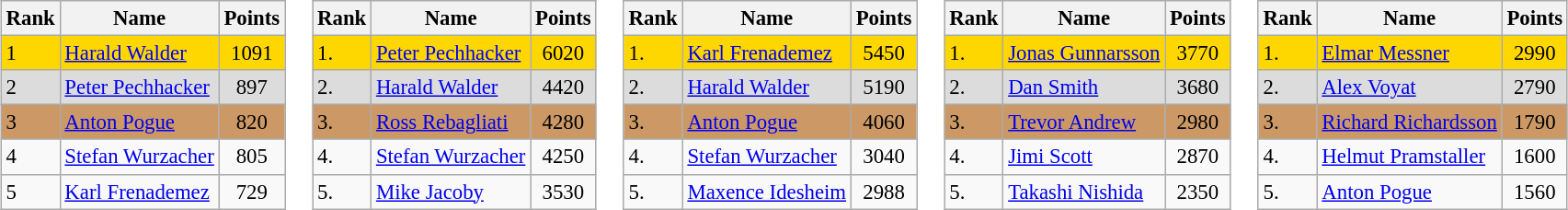<table style="font-size:95%;">
<tr valign="top">
<td><br><table class="wikitable">
<tr class="hintergrundfarbe5">
<th>Rank</th>
<th>Name</th>
<th>Points</th>
</tr>
<tr style="background:#FFD700;">
<td>1</td>
<td> <a href='#'>Harald Walder</a></td>
<td style="text-align:center;">1091</td>
</tr>
<tr style="background:#DCDCDC;">
<td>2</td>
<td> <a href='#'>Peter Pechhacker</a></td>
<td style="text-align:center;">897</td>
</tr>
<tr style="background:#CC9966;">
<td>3</td>
<td> <a href='#'>Anton Pogue</a></td>
<td style="text-align:center;">820</td>
</tr>
<tr>
<td>4</td>
<td> <a href='#'>Stefan Wurzacher</a></td>
<td style="text-align:center;">805</td>
</tr>
<tr>
<td>5</td>
<td> <a href='#'>Karl Frenademez</a></td>
<td style="text-align:center;">729</td>
</tr>
</table>
</td>
<td><br><table class="wikitable">
<tr class="hintergrundfarbe5">
<th>Rank</th>
<th>Name</th>
<th>Points</th>
</tr>
<tr style="background:#FFD700;">
<td>1.</td>
<td> <a href='#'>Peter Pechhacker</a></td>
<td style="text-align:center;">6020</td>
</tr>
<tr style="background:#DCDCDC;">
<td>2.</td>
<td> <a href='#'>Harald Walder</a></td>
<td style="text-align:center;">4420</td>
</tr>
<tr style="background:#CC9966;">
<td>3.</td>
<td> <a href='#'>Ross Rebagliati</a></td>
<td style="text-align:center;">4280</td>
</tr>
<tr>
<td>4.</td>
<td> <a href='#'>Stefan Wurzacher</a></td>
<td style="text-align:center;">4250</td>
</tr>
<tr>
<td>5.</td>
<td> <a href='#'>Mike Jacoby</a></td>
<td style="text-align:center;">3530</td>
</tr>
</table>
</td>
<td><br><table class="wikitable">
<tr class="hintergrundfarbe5">
<th>Rank</th>
<th>Name</th>
<th>Points</th>
</tr>
<tr style="background:#FFD700;">
<td>1.</td>
<td> <a href='#'>Karl Frenademez</a></td>
<td style="text-align:center;">5450</td>
</tr>
<tr style="background:#DCDCDC;">
<td>2.</td>
<td> <a href='#'>Harald Walder</a></td>
<td style="text-align:center;">5190</td>
</tr>
<tr style="background:#CC9966;">
<td>3.</td>
<td> <a href='#'>Anton Pogue</a></td>
<td style="text-align:center;">4060</td>
</tr>
<tr>
<td>4.</td>
<td> <a href='#'>Stefan Wurzacher</a></td>
<td style="text-align:center;">3040</td>
</tr>
<tr>
<td>5.</td>
<td> <a href='#'>Maxence Idesheim</a></td>
<td style="text-align:center;">2988</td>
</tr>
</table>
</td>
<td><br><table class="wikitable">
<tr class="hintergrundfarbe5">
<th>Rank</th>
<th>Name</th>
<th>Points</th>
</tr>
<tr style="background:#FFD700;">
<td>1.</td>
<td> <a href='#'>Jonas Gunnarsson</a></td>
<td style="text-align:center;">3770</td>
</tr>
<tr style="background:#DCDCDC;">
<td>2.</td>
<td> <a href='#'>Dan Smith</a></td>
<td style="text-align:center;">3680</td>
</tr>
<tr style="background:#CC9966;">
<td>3.</td>
<td> <a href='#'>Trevor Andrew</a></td>
<td style="text-align:center;">2980</td>
</tr>
<tr>
<td>4.</td>
<td> <a href='#'>Jimi Scott</a></td>
<td style="text-align:center;">2870</td>
</tr>
<tr>
<td>5.</td>
<td> <a href='#'>Takashi Nishida</a></td>
<td style="text-align:center;">2350</td>
</tr>
</table>
</td>
<td><br><table class="wikitable">
<tr class="hintergrundfarbe5">
<th>Rank</th>
<th>Name</th>
<th>Points</th>
</tr>
<tr style="background:#FFD700;">
<td>1.</td>
<td> <a href='#'>Elmar Messner</a></td>
<td style="text-align:center;">2990</td>
</tr>
<tr style="background:#DCDCDC;">
<td>2.</td>
<td> <a href='#'>Alex Voyat</a></td>
<td style="text-align:center;">2790</td>
</tr>
<tr style="background:#CC9966;">
<td>3.</td>
<td> <a href='#'>Richard Richardsson</a></td>
<td style="text-align:center;">1790</td>
</tr>
<tr>
<td>4.</td>
<td> <a href='#'>Helmut Pramstaller</a></td>
<td style="text-align:center;">1600</td>
</tr>
<tr>
<td>5.</td>
<td> <a href='#'>Anton Pogue</a></td>
<td style="text-align:center;">1560</td>
</tr>
</table>
</td>
</tr>
</table>
